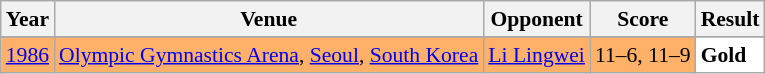<table class="sortable wikitable" style="font-size: 90%;">
<tr>
<th>Year</th>
<th>Venue</th>
<th>Opponent</th>
<th>Score</th>
<th>Result</th>
</tr>
<tr>
</tr>
<tr style="background:#FFB069">
<td align="center"><a href='#'>1986</a></td>
<td align="left"><a href='#'>Olympic Gymnastics Arena</a>, <a href='#'>Seoul</a>, <a href='#'>South Korea</a></td>
<td align="left"> <a href='#'>Li Lingwei</a></td>
<td align="left">11–6, 11–9</td>
<td style="text-align:left; background:white"> <strong>Gold</strong></td>
</tr>
</table>
